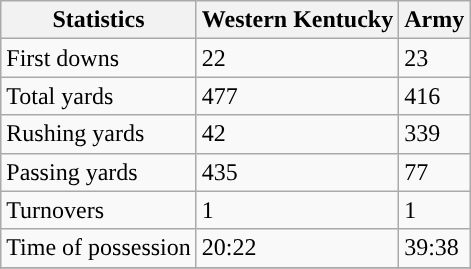<table class="wikitable">
<tr>
<th>Statistics</th>
<th>Western Kentucky</th>
<th>Army</th>
</tr>
<tr>
<td>First downs</td>
<td>22</td>
<td>23</td>
</tr>
<tr>
<td>Total yards</td>
<td>477</td>
<td>416</td>
</tr>
<tr>
<td>Rushing yards</td>
<td>42</td>
<td>339</td>
</tr>
<tr>
<td>Passing yards</td>
<td>435</td>
<td>77</td>
</tr>
<tr>
<td>Turnovers</td>
<td>1</td>
<td>1</td>
</tr>
<tr>
<td>Time of possession</td>
<td>20:22</td>
<td>39:38</td>
</tr>
<tr>
</tr>
</table>
